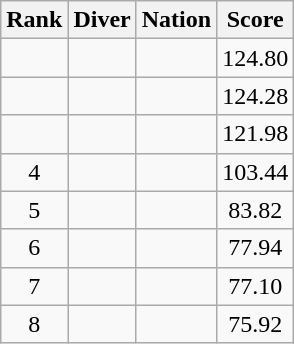<table class="wikitable sortable" style="text-align:center">
<tr>
<th>Rank</th>
<th>Diver</th>
<th>Nation</th>
<th>Score</th>
</tr>
<tr>
<td></td>
<td align=left></td>
<td align=left></td>
<td>124.80</td>
</tr>
<tr>
<td></td>
<td align=left></td>
<td align=left></td>
<td>124.28</td>
</tr>
<tr>
<td></td>
<td align=left></td>
<td align=left></td>
<td>121.98</td>
</tr>
<tr>
<td>4</td>
<td align=left></td>
<td align=left></td>
<td>103.44</td>
</tr>
<tr>
<td>5</td>
<td align=left></td>
<td align=left></td>
<td>83.82</td>
</tr>
<tr>
<td>6</td>
<td align=left></td>
<td align=left></td>
<td>77.94</td>
</tr>
<tr>
<td>7</td>
<td align=left></td>
<td align=left></td>
<td>77.10</td>
</tr>
<tr>
<td>8</td>
<td align=left></td>
<td align=left></td>
<td>75.92</td>
</tr>
</table>
